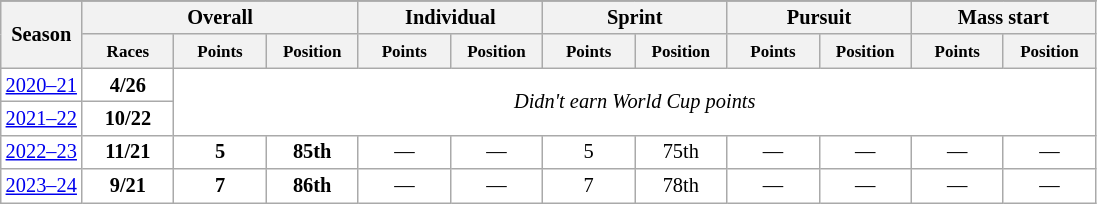<table class="wikitable" style="font-size:85%; text-align:center; border:grey solid 1px; border-collapse:collapse; background:#ffffff;">
<tr class="hintergrundfarbe5">
</tr>
<tr style="background:#efefef;">
<th colspan="1" rowspan="2" color:white; width:115px;">Season</th>
<th colspan="3" color:white; width:115px;">Overall</th>
<th colspan="2" color:white; width:115px;">Individual</th>
<th colspan="2" color:white; width:115px;">Sprint</th>
<th colspan="2" color:white; width:115px;">Pursuit</th>
<th colspan="2" color:white; width:115px;">Mass start</th>
</tr>
<tr>
<th style="width:55px;"><small>Races</small></th>
<th style="width:55px;"><small>Points</small></th>
<th style="width:55px;"><small>Position</small></th>
<th style="width:55px;"><small>Points</small></th>
<th style="width:55px;"><small>Position</small></th>
<th style="width:55px;"><small>Points</small></th>
<th style="width:55px;"><small>Position</small></th>
<th style="width:55px;"><small>Points</small></th>
<th style="width:55px;"><small>Position</small></th>
<th style="width:55px;"><small>Points</small></th>
<th style="width:55px;"><small>Position</small></th>
</tr>
<tr>
<td><a href='#'>2020–21</a></td>
<td><strong>4/26</strong></td>
<td colspan=10 rowspan=2 align=center><em>Didn't earn World Cup points</em></td>
</tr>
<tr>
<td><a href='#'>2021–22</a></td>
<td><strong>10/22</strong></td>
</tr>
<tr>
<td><a href='#'>2022–23</a></td>
<td><strong>11/21</strong></td>
<td><strong>5</strong></td>
<td><strong>85th</strong></td>
<td>—</td>
<td>—</td>
<td>5</td>
<td>75th</td>
<td>—</td>
<td>—</td>
<td>—</td>
<td>—</td>
</tr>
<tr>
<td><a href='#'>2023–24</a></td>
<td><strong>9/21</strong></td>
<td><strong>7</strong></td>
<td><strong>86th</strong></td>
<td>—</td>
<td>—</td>
<td>7</td>
<td>78th</td>
<td>—</td>
<td>—</td>
<td>—</td>
<td>—</td>
</tr>
</table>
